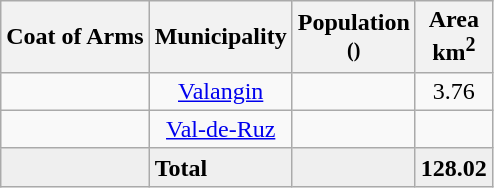<table class="wikitable">
<tr>
<th>Coat of Arms</th>
<th>Municipality</th>
<th>Population<br><small>()</small></th>
<th>Area <br>km<sup>2</sup></th>
</tr>
<tr>
<td></td>
<td align="center"><a href='#'>Valangin</a></td>
<td align="center"></td>
<td align="center">3.76</td>
</tr>
<tr>
<td></td>
<td align="center"><a href='#'>Val-de-Ruz</a></td>
<td align="center"></td>
<td align="center"></td>
</tr>
<tr>
<td bgcolor="#EFEFEF" align="center"></td>
<td bgcolor="#EFEFEF"><strong>Total</strong></td>
<td bgcolor="#EFEFEF" align="center"></td>
<td bgcolor="#EFEFEF" align="center"><strong>128.02</strong></td>
</tr>
</table>
